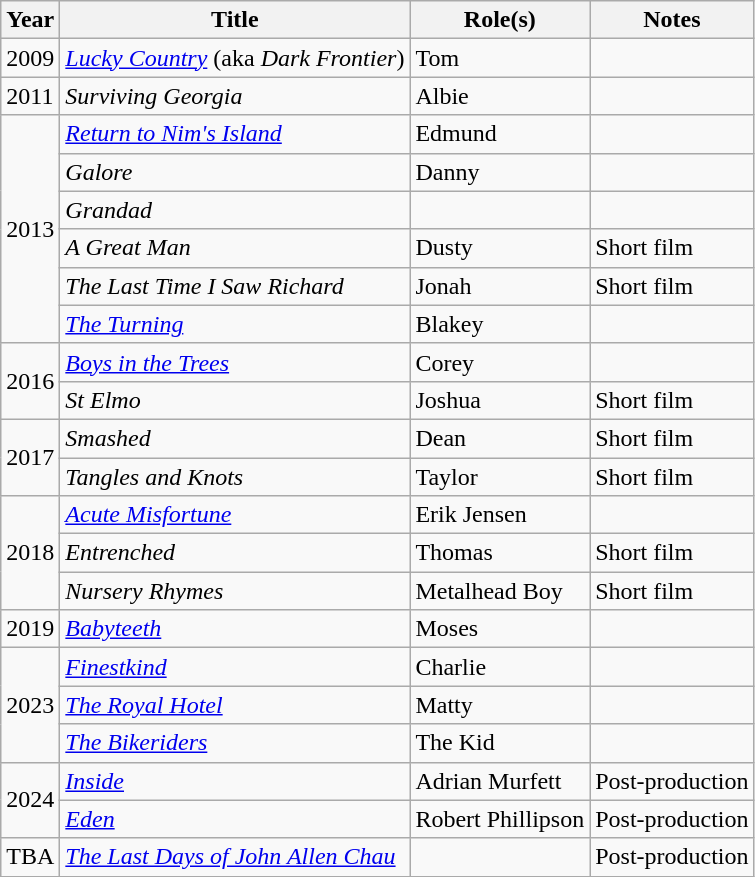<table class="wikitable sortable">
<tr>
<th>Year</th>
<th>Title</th>
<th>Role(s)</th>
<th class="unsortable">Notes</th>
</tr>
<tr>
<td>2009</td>
<td><em><a href='#'>Lucky Country</a></em> (aka <em>Dark Frontier</em>)</td>
<td>Tom</td>
<td></td>
</tr>
<tr>
<td>2011</td>
<td><em>Surviving Georgia</em></td>
<td>Albie</td>
<td></td>
</tr>
<tr>
<td rowspan="6">2013</td>
<td><em><a href='#'>Return to Nim's Island</a></em></td>
<td>Edmund</td>
<td></td>
</tr>
<tr>
<td><em>Galore</em></td>
<td>Danny</td>
<td></td>
</tr>
<tr>
<td><em>Grandad</em></td>
<td></td>
<td></td>
</tr>
<tr>
<td><em>A Great Man</em></td>
<td>Dusty</td>
<td>Short film</td>
</tr>
<tr>
<td><em>The Last Time I Saw Richard</em></td>
<td>Jonah</td>
<td>Short film</td>
</tr>
<tr>
<td><em><a href='#'>The Turning</a></em></td>
<td>Blakey</td>
<td></td>
</tr>
<tr>
<td rowspan=2>2016</td>
<td><em><a href='#'>Boys in the Trees</a></em></td>
<td>Corey</td>
<td></td>
</tr>
<tr>
<td><em>St Elmo</em></td>
<td>Joshua</td>
<td>Short film</td>
</tr>
<tr>
<td rowspan=2>2017</td>
<td><em>Smashed</em></td>
<td>Dean</td>
<td>Short film</td>
</tr>
<tr>
<td><em>Tangles and Knots</em></td>
<td>Taylor</td>
<td>Short film</td>
</tr>
<tr>
<td rowspan=3>2018</td>
<td><em><a href='#'>Acute Misfortune</a></em></td>
<td>Erik Jensen</td>
<td></td>
</tr>
<tr>
<td><em>Entrenched</em></td>
<td>Thomas</td>
<td>Short film</td>
</tr>
<tr>
<td><em>Nursery Rhymes</em></td>
<td>Metalhead Boy</td>
<td>Short film</td>
</tr>
<tr>
<td>2019</td>
<td><em><a href='#'>Babyteeth</a></em></td>
<td>Moses</td>
<td></td>
</tr>
<tr>
<td rowspan="3">2023</td>
<td><em><a href='#'>Finestkind</a></em></td>
<td>Charlie</td>
<td></td>
</tr>
<tr>
<td><em><a href='#'>The Royal Hotel</a></em></td>
<td>Matty</td>
<td></td>
</tr>
<tr>
<td><em><a href='#'>The Bikeriders</a></em></td>
<td>The Kid</td>
<td></td>
</tr>
<tr>
<td rowspan="2">2024</td>
<td><em><a href='#'>Inside</a></em></td>
<td>Adrian Murfett</td>
<td>Post-production</td>
</tr>
<tr>
<td><em><a href='#'>Eden</a></em></td>
<td>Robert Phillipson</td>
<td>Post-production</td>
</tr>
<tr>
<td>TBA</td>
<td><em><a href='#'>The Last Days of John Allen Chau</a></em></td>
<td></td>
<td>Post-production</td>
</tr>
</table>
